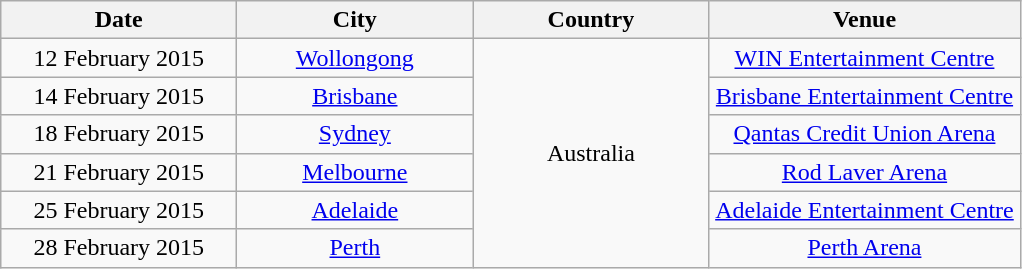<table class="wikitable" style="text-align:center;">
<tr>
<th width="150">Date</th>
<th width="150">City</th>
<th width="150">Country</th>
<th width="200">Venue</th>
</tr>
<tr>
<td>12 February 2015</td>
<td><a href='#'>Wollongong</a></td>
<td rowspan="6">Australia</td>
<td><a href='#'>WIN Entertainment Centre</a></td>
</tr>
<tr>
<td>14 February 2015</td>
<td><a href='#'>Brisbane</a></td>
<td><a href='#'>Brisbane Entertainment Centre</a></td>
</tr>
<tr>
<td>18 February 2015</td>
<td><a href='#'>Sydney</a></td>
<td><a href='#'>Qantas Credit Union Arena</a></td>
</tr>
<tr>
<td>21 February 2015</td>
<td><a href='#'>Melbourne</a></td>
<td><a href='#'>Rod Laver Arena</a></td>
</tr>
<tr>
<td>25 February 2015</td>
<td><a href='#'>Adelaide</a></td>
<td><a href='#'>Adelaide Entertainment Centre</a></td>
</tr>
<tr>
<td>28 February 2015</td>
<td><a href='#'>Perth</a></td>
<td><a href='#'>Perth Arena</a></td>
</tr>
</table>
